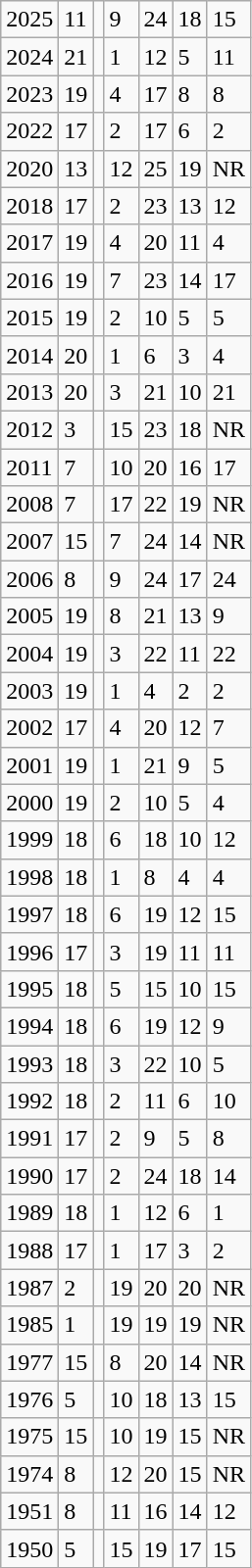<table class="wikitable sortable">
<tr>
<td>2025</td>
<td>11</td>
<td></td>
<td>9</td>
<td>24</td>
<td>18</td>
<td>15</td>
</tr>
<tr>
<td>2024</td>
<td>21</td>
<td></td>
<td>1</td>
<td>12</td>
<td>5</td>
<td>11</td>
</tr>
<tr>
<td>2023</td>
<td>19</td>
<td></td>
<td>4</td>
<td>17</td>
<td>8</td>
<td>8</td>
</tr>
<tr>
<td>2022</td>
<td>17</td>
<td></td>
<td>2</td>
<td>17</td>
<td>6</td>
<td>2</td>
</tr>
<tr>
<td>2020</td>
<td>13</td>
<td></td>
<td>12</td>
<td>25</td>
<td>19</td>
<td>NR</td>
</tr>
<tr>
<td>2018</td>
<td>17</td>
<td></td>
<td>2</td>
<td>23</td>
<td>13</td>
<td>12</td>
</tr>
<tr>
<td>2017</td>
<td>19</td>
<td></td>
<td>4</td>
<td>20</td>
<td>11</td>
<td>4</td>
</tr>
<tr>
<td>2016</td>
<td>19</td>
<td></td>
<td>7</td>
<td>23</td>
<td>14</td>
<td>17</td>
</tr>
<tr>
<td>2015</td>
<td>19</td>
<td></td>
<td>2</td>
<td>10</td>
<td>5</td>
<td>5</td>
</tr>
<tr>
<td>2014</td>
<td>20</td>
<td></td>
<td>1</td>
<td>6</td>
<td>3</td>
<td>4</td>
</tr>
<tr>
<td>2013</td>
<td>20</td>
<td></td>
<td>3</td>
<td>21</td>
<td>10</td>
<td>21</td>
</tr>
<tr>
<td>2012</td>
<td>3</td>
<td></td>
<td>15</td>
<td>23</td>
<td>18</td>
<td>NR</td>
</tr>
<tr>
<td>2011</td>
<td>7</td>
<td></td>
<td>10</td>
<td>20</td>
<td>16</td>
<td>17</td>
</tr>
<tr>
<td>2008</td>
<td>7</td>
<td></td>
<td>17</td>
<td>22</td>
<td>19</td>
<td>NR</td>
</tr>
<tr>
<td>2007</td>
<td>15</td>
<td></td>
<td>7</td>
<td>24</td>
<td>14</td>
<td>NR</td>
</tr>
<tr>
<td>2006</td>
<td>8</td>
<td></td>
<td>9</td>
<td>24</td>
<td>17</td>
<td>24</td>
</tr>
<tr>
<td>2005</td>
<td>19</td>
<td></td>
<td>8</td>
<td>21</td>
<td>13</td>
<td>9</td>
</tr>
<tr>
<td>2004</td>
<td>19</td>
<td></td>
<td>3</td>
<td>22</td>
<td>11</td>
<td>22</td>
</tr>
<tr>
<td>2003</td>
<td>19</td>
<td></td>
<td>1</td>
<td>4</td>
<td>2</td>
<td>2</td>
</tr>
<tr>
<td>2002</td>
<td>17</td>
<td></td>
<td>4</td>
<td>20</td>
<td>12</td>
<td>7</td>
</tr>
<tr>
<td>2001</td>
<td>19</td>
<td></td>
<td>1</td>
<td>21</td>
<td>9</td>
<td>5</td>
</tr>
<tr>
<td>2000</td>
<td>19</td>
<td></td>
<td>2</td>
<td>10</td>
<td>5</td>
<td>4</td>
</tr>
<tr>
<td>1999</td>
<td>18</td>
<td></td>
<td>6</td>
<td>18</td>
<td>10</td>
<td>12</td>
</tr>
<tr>
<td>1998</td>
<td>18</td>
<td></td>
<td>1</td>
<td>8</td>
<td>4</td>
<td>4</td>
</tr>
<tr>
<td>1997</td>
<td>18</td>
<td></td>
<td>6</td>
<td>19</td>
<td>12</td>
<td>15</td>
</tr>
<tr>
<td>1996</td>
<td>17</td>
<td></td>
<td>3</td>
<td>19</td>
<td>11</td>
<td>11</td>
</tr>
<tr>
<td>1995</td>
<td>18</td>
<td></td>
<td>5</td>
<td>15</td>
<td>10</td>
<td>15</td>
</tr>
<tr>
<td>1994</td>
<td>18</td>
<td></td>
<td>6</td>
<td>19</td>
<td>12</td>
<td>9</td>
</tr>
<tr>
<td>1993</td>
<td>18</td>
<td></td>
<td>3</td>
<td>22</td>
<td>10</td>
<td>5</td>
</tr>
<tr>
<td>1992</td>
<td>18</td>
<td></td>
<td>2</td>
<td>11</td>
<td>6</td>
<td>10</td>
</tr>
<tr>
<td>1991</td>
<td>17</td>
<td></td>
<td>2</td>
<td>9</td>
<td>5</td>
<td>8</td>
</tr>
<tr>
<td>1990</td>
<td>17</td>
<td></td>
<td>2</td>
<td>24</td>
<td>18</td>
<td>14</td>
</tr>
<tr>
<td>1989</td>
<td>18</td>
<td></td>
<td>1</td>
<td>12</td>
<td>6</td>
<td>1</td>
</tr>
<tr>
<td>1988</td>
<td>17</td>
<td></td>
<td>1</td>
<td>17</td>
<td>3</td>
<td>2</td>
</tr>
<tr>
<td>1987</td>
<td>2</td>
<td></td>
<td>19</td>
<td>20</td>
<td>20</td>
<td>NR</td>
</tr>
<tr>
<td>1985</td>
<td>1</td>
<td></td>
<td>19</td>
<td>19</td>
<td>19</td>
<td>NR</td>
</tr>
<tr>
<td>1977</td>
<td>15</td>
<td></td>
<td>8</td>
<td>20</td>
<td>14</td>
<td>NR</td>
</tr>
<tr>
<td>1976</td>
<td>5</td>
<td></td>
<td>10</td>
<td>18</td>
<td>13</td>
<td>15</td>
</tr>
<tr>
<td>1975</td>
<td>15</td>
<td></td>
<td>10</td>
<td>19</td>
<td>15</td>
<td>NR</td>
</tr>
<tr>
<td>1974</td>
<td>8</td>
<td></td>
<td>12</td>
<td>20</td>
<td>15</td>
<td>NR</td>
</tr>
<tr>
<td>1951</td>
<td>8</td>
<td></td>
<td>11</td>
<td>16</td>
<td>14</td>
<td>12</td>
</tr>
<tr>
<td>1950</td>
<td>5</td>
<td></td>
<td>15</td>
<td>19</td>
<td>17</td>
<td>15</td>
</tr>
</table>
